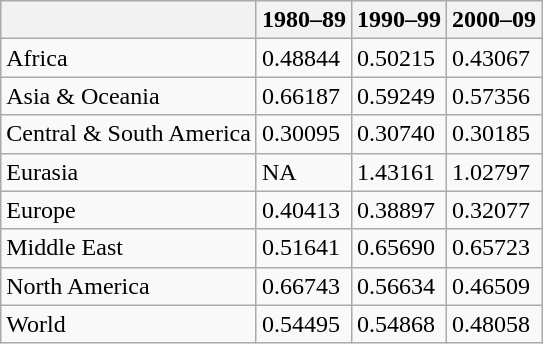<table class="wikitable sortable">
<tr>
<th></th>
<th>1980–89</th>
<th>1990–99</th>
<th>2000–09</th>
</tr>
<tr>
<td>Africa</td>
<td>0.48844</td>
<td>0.50215</td>
<td>0.43067</td>
</tr>
<tr>
<td>Asia & Oceania</td>
<td>0.66187</td>
<td>0.59249</td>
<td>0.57356</td>
</tr>
<tr>
<td>Central & South America</td>
<td>0.30095</td>
<td>0.30740</td>
<td>0.30185</td>
</tr>
<tr>
<td>Eurasia</td>
<td>NA</td>
<td>1.43161</td>
<td>1.02797</td>
</tr>
<tr>
<td>Europe</td>
<td>0.40413</td>
<td>0.38897</td>
<td>0.32077</td>
</tr>
<tr>
<td>Middle East</td>
<td>0.51641</td>
<td>0.65690</td>
<td>0.65723</td>
</tr>
<tr>
<td>North America</td>
<td>0.66743</td>
<td>0.56634</td>
<td>0.46509</td>
</tr>
<tr>
<td>World</td>
<td>0.54495</td>
<td>0.54868</td>
<td>0.48058</td>
</tr>
</table>
